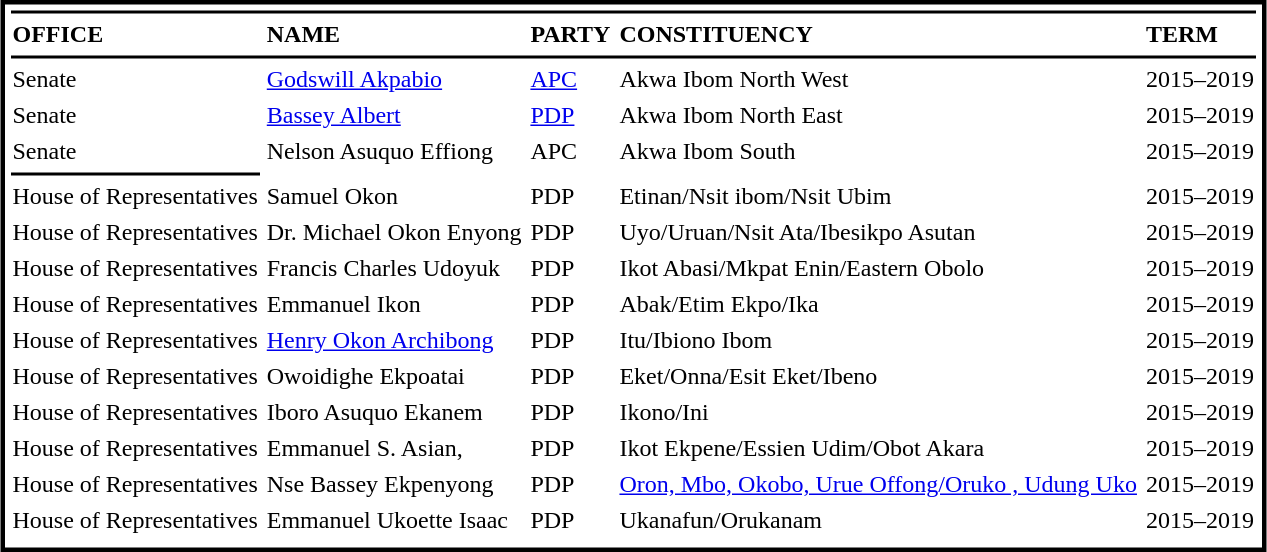<table cellpadding=1 cellspacing=4 style="margin:3px; border:3px solid #000000;">
<tr>
<td bgcolor=#000000 colspan=5></td>
</tr>
<tr>
<td><strong>OFFICE</strong></td>
<td><strong>NAME</strong></td>
<td><strong>PARTY</strong></td>
<td><strong>CONSTITUENCY</strong></td>
<td><strong>TERM</strong></td>
</tr>
<tr>
<td bgcolor=#000000 colspan=5></td>
</tr>
<tr>
<td Senate of Nigeria>Senate</td>
<td><a href='#'>Godswill Akpabio</a></td>
<td All Progressive Congress (Nigeria)><a href='#'>APC</a></td>
<td>Akwa Ibom North West</td>
<td>2015–2019</td>
</tr>
<tr>
<td Senate of Nigeria>Senate</td>
<td><a href='#'>Bassey Albert</a></td>
<td People's Democratic Party (Nigeria)><a href='#'>PDP</a></td>
<td>Akwa Ibom North East</td>
<td>2015–2019</td>
</tr>
<tr>
<td Senate of Nigeria>Senate</td>
<td>Nelson Asuquo Effiong</td>
<td People's Democratic Party (Nigeria)>APC</td>
<td>Akwa Ibom South</td>
<td>2015–2019</td>
</tr>
<tr>
<td bgcolor=#000000 coCTlspan=5></td>
</tr>
<tr>
<td House of Representatives of Nigeria>House of Representatives</td>
<td>Samuel Okon</td>
<td People's Democratic Party (Nigeria)>PDP</td>
<td>Etinan/Nsit ibom/Nsit Ubim</td>
<td>2015–2019</td>
</tr>
<tr>
<td House of Representatives of Nigeria>House of Representatives</td>
<td>Dr. Michael Okon Enyong</td>
<td People's Democratic Party (Nigeria)>PDP</td>
<td>Uyo/Uruan/Nsit Ata/Ibesikpo Asutan</td>
<td>2015–2019</td>
</tr>
<tr>
<td House of Representatives of Nigeria>House of Representatives</td>
<td>Francis Charles Udoyuk</td>
<td People's Democratic Party (Nigeria)>PDP</td>
<td>Ikot Abasi/Mkpat Enin/Eastern Obolo</td>
<td>2015–2019</td>
</tr>
<tr>
<td House of Representatives of Nigeria>House of Representatives</td>
<td>Emmanuel Ikon</td>
<td People's Democratic Party (Nigeria)>PDP</td>
<td>Abak/Etim Ekpo/Ika</td>
<td>2015–2019</td>
</tr>
<tr>
<td House of Representatives of Nigeria>House of Representatives</td>
<td><a href='#'>Henry Okon Archibong</a></td>
<td People's Democratic Party (Nigeria)>PDP</td>
<td>Itu/Ibiono Ibom</td>
<td>2015–2019</td>
</tr>
<tr>
<td House of Representatives of Nigeria>House of Representatives</td>
<td>Owoidighe Ekpoatai</td>
<td People's Democratic Party (Nigeria)>PDP</td>
<td>Eket/Onna/Esit Eket/Ibeno</td>
<td>2015–2019</td>
</tr>
<tr>
<td House of Representatives of Nigeria>House of Representatives</td>
<td>Iboro Asuquo Ekanem</td>
<td People's Democratic Party (Nigeria)>PDP</td>
<td>Ikono/Ini</td>
<td>2015–2019</td>
</tr>
<tr>
<td House of Representatives of Nigeria>House of Representatives</td>
<td>Emmanuel S. Asian,</td>
<td People's Democratic Party (Nigeria)>PDP</td>
<td>Ikot Ekpene/Essien Udim/Obot Akara</td>
<td>2015–2019</td>
</tr>
<tr>
<td House of Representatives of Nigeria>House of Representatives</td>
<td>Nse Bassey Ekpenyong</td>
<td People's Democratic Party (Nigeria)>PDP</td>
<td><a href='#'>Oron, Mbo, Okobo, Urue Offong/Oruko , Udung Uko</a></td>
<td>2015–2019</td>
</tr>
<tr>
<td House of Representatives of Nigeria>House of Representatives</td>
<td>Emmanuel Ukoette Isaac</td>
<td People's Democratic Party (Nigeria)>PDP</td>
<td>Ukanafun/Orukanam</td>
<td>2015–2019</td>
</tr>
<tr>
</tr>
</table>
